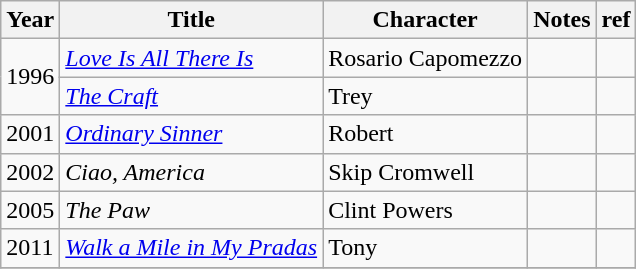<table class="wikitable sortable plainrowheaders">
<tr>
<th>Year</th>
<th>Title</th>
<th>Character</th>
<th>Notes</th>
<th>ref</th>
</tr>
<tr>
<td rowspan="2">1996</td>
<td><em><a href='#'>Love Is All There Is</a></em></td>
<td>Rosario Capomezzo</td>
<td></td>
<td></td>
</tr>
<tr>
<td><em><a href='#'>The Craft</a></em></td>
<td>Trey</td>
<td></td>
<td></td>
</tr>
<tr>
<td>2001</td>
<td><em><a href='#'>Ordinary Sinner</a></em></td>
<td>Robert</td>
<td></td>
<td></td>
</tr>
<tr>
<td>2002</td>
<td><em>Ciao, America</em></td>
<td>Skip Cromwell</td>
<td></td>
<td></td>
</tr>
<tr>
<td>2005</td>
<td><em>The Paw</em></td>
<td>Clint Powers</td>
<td></td>
<td></td>
</tr>
<tr>
<td>2011</td>
<td><em><a href='#'>Walk a Mile in My Pradas</a></em></td>
<td>Tony</td>
<td></td>
<td></td>
</tr>
<tr>
</tr>
</table>
